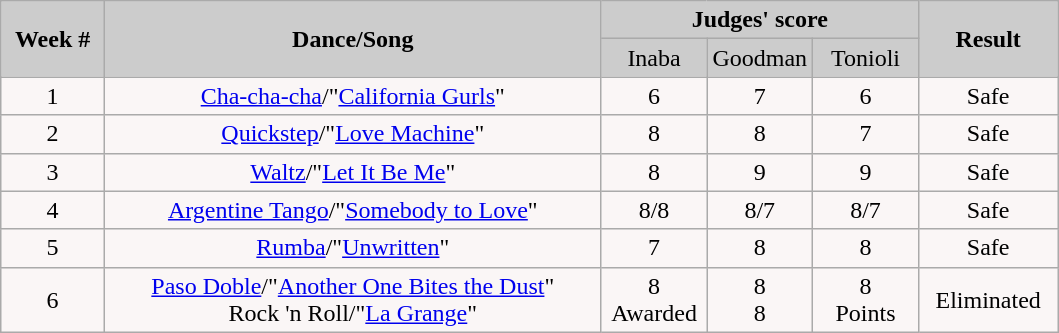<table class="wikitable">
<tr style="text-align:Center; background:#ccc;">
<td rowspan="2"><strong>Week #</strong></td>
<td rowspan="2"><strong>Dance/Song</strong></td>
<td colspan="3"><strong>Judges' score</strong></td>
<td rowspan="2"><strong>Result</strong></td>
</tr>
<tr style="text-align:center; background:#ccc;">
<td style="width:10%; ">Inaba</td>
<td style="width:10%; ">Goodman</td>
<td style="width:10%; ">Tonioli</td>
</tr>
<tr>
<td style="text-align:center; background:#faf6f6;">1</td>
<td style="text-align:center; background:#faf6f6;"><a href='#'>Cha-cha-cha</a>/"<a href='#'>California Gurls</a>"</td>
<td style="text-align:center; background:#faf6f6;">6</td>
<td style="text-align:center; background:#faf6f6;">7</td>
<td style="text-align:center; background:#faf6f6;">6</td>
<td style="text-align:center; background:#faf6f6;">Safe</td>
</tr>
<tr>
<td style="text-align:center; background:#faf6f6;">2</td>
<td style="text-align:center; background:#faf6f6;"><a href='#'>Quickstep</a>/"<a href='#'>Love Machine</a>"</td>
<td style="text-align:center; background:#faf6f6;">8</td>
<td style="text-align:center; background:#faf6f6;">8</td>
<td style="text-align:center; background:#faf6f6;">7</td>
<td style="text-align:center; background:#faf6f6;">Safe</td>
</tr>
<tr>
<td style="text-align:center; background:#faf6f6;">3</td>
<td style="text-align:center; background:#faf6f6;"><a href='#'>Waltz</a>/"<a href='#'>Let It Be Me</a>"</td>
<td style="text-align:center; background:#faf6f6;">8</td>
<td style="text-align:center; background:#faf6f6;">9</td>
<td style="text-align:center; background:#faf6f6;">9</td>
<td style="text-align:center; background:#faf6f6;">Safe</td>
</tr>
<tr>
<td style="text-align:center; background:#faf6f6;">4</td>
<td style="text-align:center; background:#faf6f6;"><a href='#'>Argentine Tango</a>/"<a href='#'>Somebody to Love</a>"</td>
<td style="text-align:center; background:#faf6f6;">8/8</td>
<td style="text-align:center; background:#faf6f6;">8/7</td>
<td style="text-align:center; background:#faf6f6;">8/7</td>
<td style="text-align:center; background:#faf6f6;">Safe</td>
</tr>
<tr>
<td style="text-align:center; background:#faf6f6;">5</td>
<td style="text-align:center; background:#faf6f6;"><a href='#'>Rumba</a>/"<a href='#'>Unwritten</a>"</td>
<td style="text-align:center; background:#faf6f6;">7</td>
<td style="text-align:center; background:#faf6f6;">8</td>
<td style="text-align:center; background:#faf6f6;">8</td>
<td style="text-align:center; background:#faf6f6;">Safe</td>
</tr>
<tr>
<td style="text-align:center; background:#faf6f6;">6</td>
<td style="text-align:center; background:#faf6f6;"><a href='#'>Paso Doble</a>/"<a href='#'>Another One Bites the Dust</a>"<br>Rock 'n Roll/"<a href='#'>La Grange</a>"</td>
<td style="text-align:center; background:#faf6f6;">8<br>Awarded</td>
<td style="text-align:center; background:#faf6f6;">8<br>8</td>
<td style="text-align:center; background:#faf6f6;">8<br>Points</td>
<td style="text-align:center; background:#faf6f6;">Eliminated</td>
</tr>
</table>
